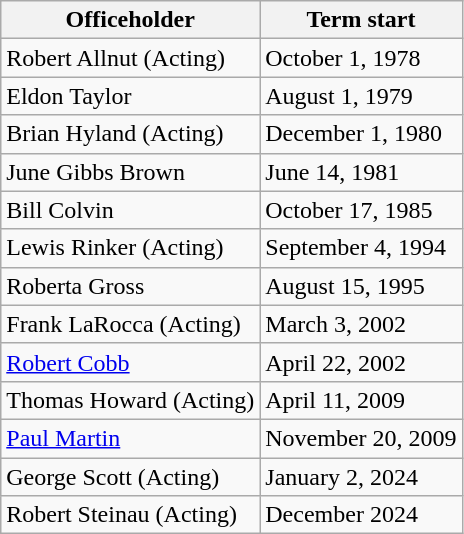<table class="wikitable sortable">
<tr style="vertical-align:bottom;">
<th>Officeholder</th>
<th>Term start</th>
</tr>
<tr>
<td>Robert Allnut (Acting)</td>
<td>October 1, 1978</td>
</tr>
<tr>
<td>Eldon Taylor</td>
<td>August 1, 1979</td>
</tr>
<tr>
<td>Brian Hyland (Acting)</td>
<td>December 1, 1980</td>
</tr>
<tr>
<td>June Gibbs Brown</td>
<td>June 14, 1981</td>
</tr>
<tr>
<td>Bill Colvin</td>
<td>October 17, 1985</td>
</tr>
<tr>
<td>Lewis Rinker (Acting)</td>
<td>September 4, 1994</td>
</tr>
<tr>
<td>Roberta Gross</td>
<td>August 15, 1995</td>
</tr>
<tr>
<td>Frank LaRocca (Acting)</td>
<td>March 3, 2002</td>
</tr>
<tr>
<td><a href='#'>Robert Cobb</a></td>
<td>April 22, 2002</td>
</tr>
<tr>
<td>Thomas Howard (Acting)</td>
<td>April 11, 2009</td>
</tr>
<tr>
<td><a href='#'>Paul Martin</a></td>
<td>November 20, 2009</td>
</tr>
<tr>
<td>George Scott (Acting)</td>
<td>January 2, 2024</td>
</tr>
<tr>
<td>Robert Steinau (Acting)</td>
<td>December 2024</td>
</tr>
</table>
